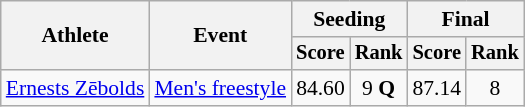<table class=wikitable style=font-size:90%;text-align:center>
<tr>
<th rowspan=2>Athlete</th>
<th rowspan=2>Event</th>
<th colspan=2>Seeding</th>
<th colspan=2>Final</th>
</tr>
<tr style=font-size:95%>
<th>Score</th>
<th>Rank</th>
<th>Score</th>
<th>Rank</th>
</tr>
<tr>
<td align=left><a href='#'>Ernests Zēbolds</a></td>
<td align=left><a href='#'>Men's freestyle</a></td>
<td>84.60</td>
<td>9 <strong>Q</strong></td>
<td>87.14</td>
<td>8</td>
</tr>
</table>
